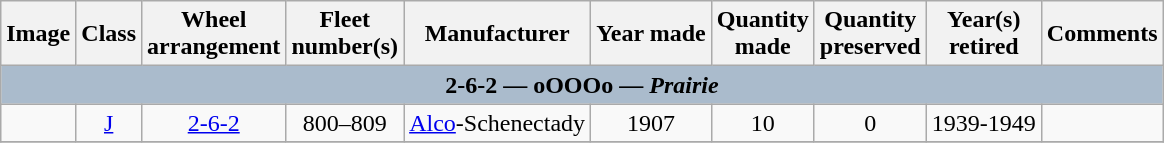<table class="wikitable" style="text-align:center">
<tr>
<th>Image</th>
<th>Class</th>
<th>Wheel<br>arrangement</th>
<th>Fleet<br>number(s)</th>
<th>Manufacturer</th>
<th>Year made</th>
<th>Quantity<br>made</th>
<th>Quantity<br>preserved</th>
<th>Year(s)<br>retired</th>
<th>Comments</th>
</tr>
<tr style="Background:#AABBCC; font-weight:bold">
<td colspan=10>2-6-2 — oOOOo — <em>Prairie</em></td>
</tr>
<tr>
<td></td>
<td><a href='#'>J</a></td>
<td><a href='#'>2-6-2</a></td>
<td>800–809</td>
<td><a href='#'>Alco</a>-Schenectady</td>
<td>1907</td>
<td>10</td>
<td>0</td>
<td>1939-1949</td>
<td></td>
</tr>
<tr>
</tr>
</table>
